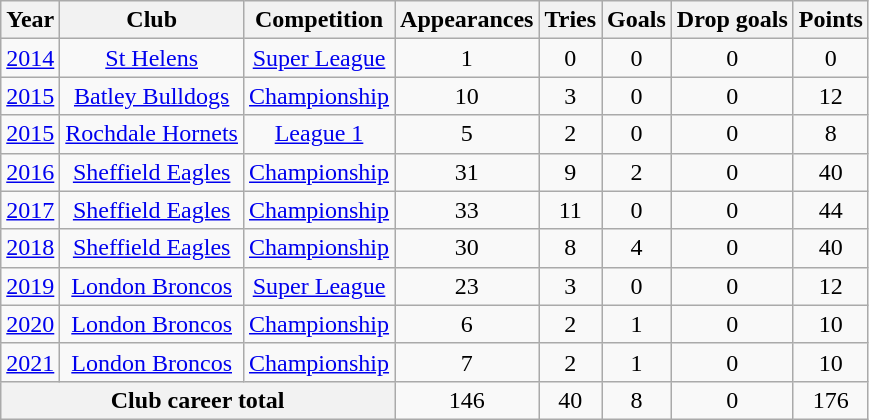<table class=wikitable style="text-align: center;">
<tr>
<th>Year</th>
<th>Club</th>
<th>Competition</th>
<th>Appearances</th>
<th>Tries</th>
<th>Goals</th>
<th>Drop goals</th>
<th>Points</th>
</tr>
<tr>
<td><a href='#'>2014</a></td>
<td><a href='#'>St Helens</a></td>
<td><a href='#'>Super League</a></td>
<td>1</td>
<td>0</td>
<td>0</td>
<td>0</td>
<td>0</td>
</tr>
<tr>
<td><a href='#'>2015</a></td>
<td><a href='#'>Batley Bulldogs</a></td>
<td><a href='#'>Championship</a></td>
<td>10</td>
<td>3</td>
<td>0</td>
<td>0</td>
<td>12</td>
</tr>
<tr>
<td><a href='#'>2015</a></td>
<td><a href='#'>Rochdale Hornets</a></td>
<td><a href='#'>League 1</a></td>
<td>5</td>
<td>2</td>
<td>0</td>
<td>0</td>
<td>8</td>
</tr>
<tr>
<td><a href='#'>2016</a></td>
<td><a href='#'>Sheffield Eagles</a></td>
<td><a href='#'>Championship</a></td>
<td>31</td>
<td>9</td>
<td>2</td>
<td>0</td>
<td>40</td>
</tr>
<tr>
<td><a href='#'>2017</a></td>
<td><a href='#'>Sheffield Eagles</a></td>
<td><a href='#'>Championship</a></td>
<td>33</td>
<td>11</td>
<td>0</td>
<td>0</td>
<td>44</td>
</tr>
<tr>
<td><a href='#'>2018</a></td>
<td><a href='#'>Sheffield Eagles</a></td>
<td><a href='#'>Championship</a></td>
<td>30</td>
<td>8</td>
<td>4</td>
<td>0</td>
<td>40</td>
</tr>
<tr>
<td><a href='#'>2019</a></td>
<td><a href='#'>London Broncos</a></td>
<td><a href='#'>Super League</a></td>
<td>23</td>
<td>3</td>
<td>0</td>
<td>0</td>
<td>12</td>
</tr>
<tr>
<td><a href='#'>2020</a></td>
<td><a href='#'>London Broncos</a></td>
<td><a href='#'>Championship</a></td>
<td>6</td>
<td>2</td>
<td>1</td>
<td>0</td>
<td>10</td>
</tr>
<tr>
<td><a href='#'>2021</a></td>
<td><a href='#'>London Broncos</a></td>
<td><a href='#'>Championship</a></td>
<td>7</td>
<td>2</td>
<td>1</td>
<td>0</td>
<td>10</td>
</tr>
<tr>
<th colspan=3>Club career total</th>
<td>146</td>
<td>40</td>
<td>8</td>
<td>0</td>
<td>176</td>
</tr>
</table>
